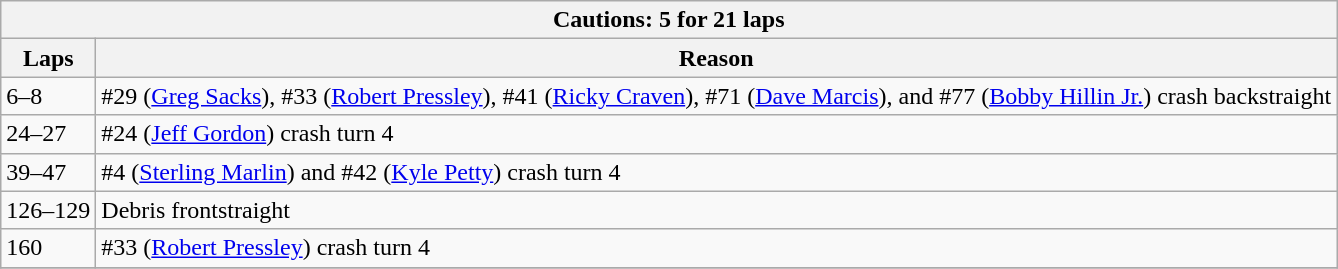<table class="wikitable">
<tr>
<th colspan=2>Cautions: 5 for 21 laps</th>
</tr>
<tr>
<th>Laps</th>
<th>Reason</th>
</tr>
<tr>
<td>6–8</td>
<td>#29 (<a href='#'>Greg Sacks</a>), #33 (<a href='#'>Robert Pressley</a>), #41 (<a href='#'>Ricky Craven</a>), #71 (<a href='#'>Dave Marcis</a>), and #77 (<a href='#'>Bobby Hillin Jr.</a>) crash backstraight</td>
</tr>
<tr>
<td>24–27</td>
<td>#24 (<a href='#'>Jeff Gordon</a>) crash turn 4</td>
</tr>
<tr>
<td>39–47</td>
<td>#4 (<a href='#'>Sterling Marlin</a>) and #42 (<a href='#'>Kyle Petty</a>) crash turn 4</td>
</tr>
<tr>
<td>126–129</td>
<td>Debris frontstraight</td>
</tr>
<tr>
<td>160</td>
<td>#33 (<a href='#'>Robert Pressley</a>) crash turn 4</td>
</tr>
<tr>
</tr>
</table>
